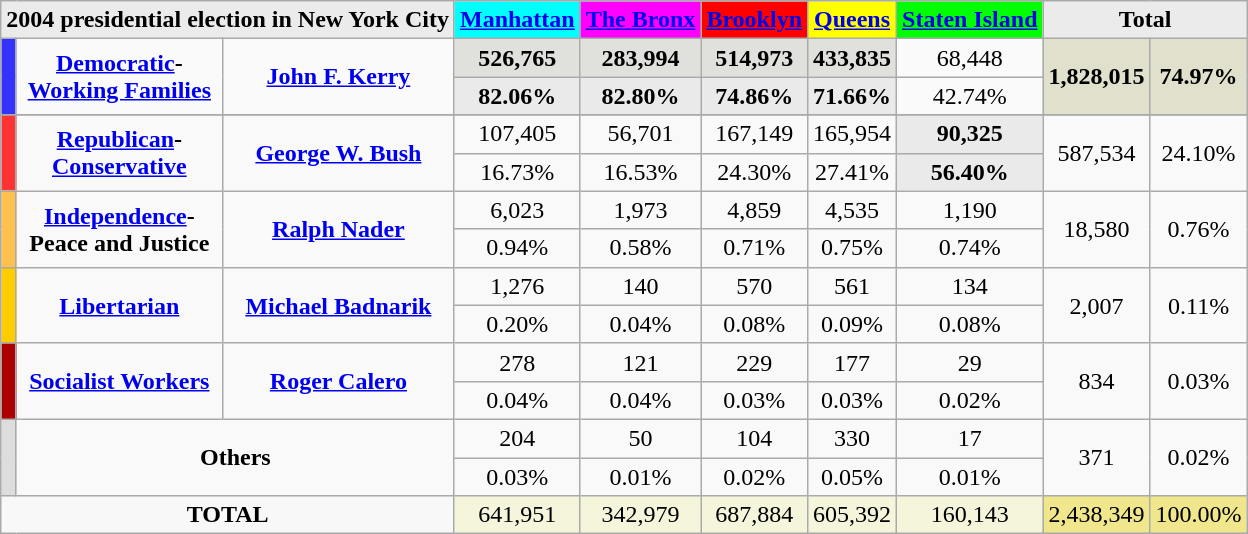<table class="wikitable" style="text-align:center;">
<tr style="text-align:center;">
<td colspan="3" style="background:#ebebeb;"><strong>2004 presidential election in New York City</strong></td>
<td style="background:aqua;"><strong><a href='#'>Manhattan</a></strong></td>
<td style="background:magenta;"><strong><a href='#'>The Bronx</a></strong></td>
<td style="background:red;"><strong><a href='#'>Brooklyn</a></strong></td>
<td style="background:yellow;"><strong><a href='#'>Queens</a></strong></td>
<td style="background:lime;"><strong><a href='#'>Staten Island</a></strong></td>
<td colspan="2"; style="background:#ebebeb;"><strong>Total</strong></td>
</tr>
<tr style="background:#e0e0dd;">
<th rowspan="2"; style="background-color:#3333FF; width: 3px"></th>
<td rowspan="2"; style="background:#fafafa; style="width: 130px"><strong><a href='#'>Democratic</a>-<br><a href='#'>Working Families</a></strong></td>
<td rowspan="2" style="background:#fafafa; style="text-align:center;"><strong><a href='#'>John F. Kerry</a></strong></td>
<td><strong>526,765</strong></td>
<td><strong>283,994</strong></td>
<td><strong>514,973</strong></td>
<td><strong>433,835</strong></td>
<td style="background:#fafafa;">68,448</td>
<td rowspan="2"; style="background:#e0e0cc;"><strong>1,828,015</strong></td>
<td rowspan="2"; style="background:#e0e0cc;"><strong>74.97%</strong></td>
</tr>
<tr style="background:#eaeaea;">
<td><strong>82.06%</strong></td>
<td><strong>82.80%</strong></td>
<td><strong>74.86%</strong></td>
<td><strong>71.66%</strong></td>
<td style="background:#fafafa;">42.74%</td>
</tr>
<tr style="background:#e0e0dd;">
</tr>
<tr>
<th rowspan="2"; style="background-color:#FF3333; width: 3px"></th>
<td rowspan="2"; style="width: 130px"><strong><a href='#'>Republican</a>-<br><a href='#'>Conservative</a></strong></td>
<td rowspan="2" text-align:center;"><strong><a href='#'>George W. Bush</a></strong></td>
<td>107,405</td>
<td>56,701</td>
<td>167,149</td>
<td>165,954</td>
<td style="background:#eaeaea;"><strong>90,325</strong></td>
<td rowspan="2";>587,534</td>
<td rowspan="2";>24.10%</td>
</tr>
<tr>
<td>16.73%</td>
<td>16.53%</td>
<td>24.30%</td>
<td>27.41%</td>
<td style="background:#eaeaea;"><strong>56.40%</strong></td>
</tr>
<tr>
<th rowspan="2"; style="background-color:#FFC14E; width: 3px"></th>
<td rowspan="2"; style="width: 130px"><strong><a href='#'>Independence</a>-<br>Peace and Justice</strong></td>
<td rowspan="2" style="text-align:center;"><strong><a href='#'>Ralph Nader</a></strong></td>
<td>6,023</td>
<td>1,973</td>
<td>4,859</td>
<td>4,535</td>
<td>1,190</td>
<td rowspan="2";>18,580</td>
<td rowspan="2";>0.76%</td>
</tr>
<tr>
<td>0.94%</td>
<td>0.58%</td>
<td>0.71%</td>
<td>0.75%</td>
<td>0.74%</td>
</tr>
<tr>
<th rowspan="2"; style="background-color:#FFCC00; width: 3px"></th>
<td rowspan="2"; style="width: 130px"><strong><a href='#'>Libertarian</a></strong></td>
<td rowspan="2" style="text-align:center;"><strong><a href='#'>Michael Badnarik</a></strong></td>
<td>1,276</td>
<td>140</td>
<td>570</td>
<td>561</td>
<td>134</td>
<td rowspan="2";>2,007</td>
<td rowspan="2";>0.11%</td>
</tr>
<tr>
<td>0.20%</td>
<td>0.04%</td>
<td>0.08%</td>
<td>0.09%</td>
<td>0.08%</td>
</tr>
<tr>
<th rowspan="2"; style="background-color:#aa0000; width: 3px"></th>
<td rowspan="2"; style="width: 130px"><strong><a href='#'>Socialist Workers</a></strong></td>
<td rowspan="2" style="text-align:center;"><strong><a href='#'>Roger Calero</a></strong></td>
<td>278</td>
<td>121</td>
<td>229</td>
<td>177</td>
<td>29</td>
<td rowspan="2";>834</td>
<td rowspan="2";>0.03%</td>
</tr>
<tr>
<td>0.04%</td>
<td>0.04%</td>
<td>0.03%</td>
<td>0.03%</td>
<td>0.02%</td>
</tr>
<tr>
<th rowspan="2"; style="background-color:#DDDDDD; width: 3px"></th>
<td colspan="2" rowspan="2"; style="width: 130px"><strong>Others</strong></td>
<td>204</td>
<td>50</td>
<td>104</td>
<td>330</td>
<td>17</td>
<td rowspan="2";>371</td>
<td rowspan="2";>0.02%</td>
</tr>
<tr>
<td>0.03%</td>
<td>0.01%</td>
<td>0.02%</td>
<td>0.05%</td>
<td>0.01%</td>
</tr>
<tr style="background:beige;">
<td colspan="3"; style="background:#f8f8f8;"><strong>TOTAL</strong></td>
<td>641,951</td>
<td>342,979</td>
<td>687,884</td>
<td>605,392</td>
<td>160,143</td>
<td bgcolor="khaki">2,438,349</td>
<td bgcolor="khaki">100.00%</td>
</tr>
</table>
